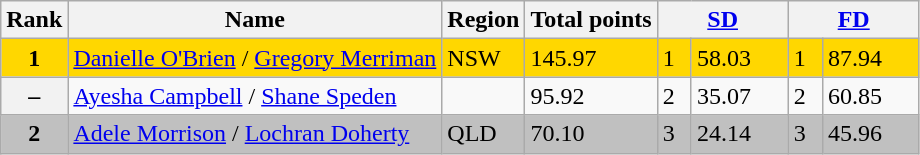<table class="wikitable sortable">
<tr>
<th>Rank</th>
<th>Name</th>
<th>Region</th>
<th>Total points</th>
<th colspan="2" width="80px"><a href='#'>SD</a></th>
<th colspan="2" width="80px"><a href='#'>FD</a></th>
</tr>
<tr bgcolor="gold">
<td align="center"><strong>1</strong></td>
<td><a href='#'>Danielle O'Brien</a> / <a href='#'>Gregory Merriman</a></td>
<td>NSW</td>
<td>145.97</td>
<td>1</td>
<td>58.03</td>
<td>1</td>
<td>87.94</td>
</tr>
<tr>
<th>–</th>
<td><a href='#'>Ayesha Campbell</a> / <a href='#'>Shane Speden</a></td>
<td></td>
<td>95.92</td>
<td>2</td>
<td>35.07</td>
<td>2</td>
<td>60.85</td>
</tr>
<tr bgcolor="silver">
<td align="center"><strong>2</strong></td>
<td><a href='#'>Adele Morrison</a> / <a href='#'>Lochran Doherty</a></td>
<td>QLD</td>
<td>70.10</td>
<td>3</td>
<td>24.14</td>
<td>3</td>
<td>45.96</td>
</tr>
</table>
